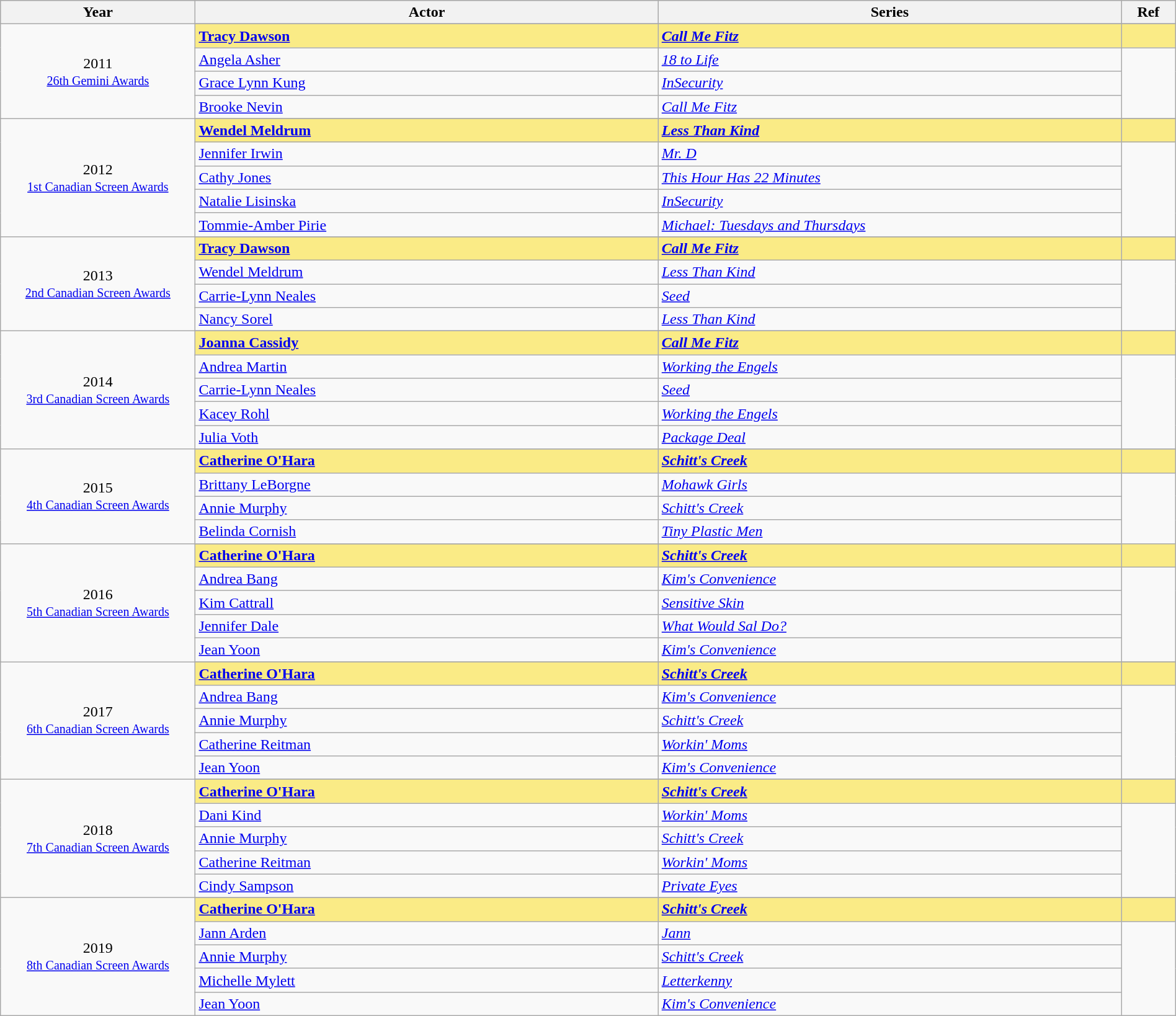<table class="wikitable" style="width:100%;">
<tr style="background:#bebebe;">
<th style="width:8%;">Year</th>
<th style="width:19%;">Actor</th>
<th style="width:19%;">Series</th>
<th style="width:2%;">Ref</th>
</tr>
<tr>
<td rowspan="5" align="center">2011 <br> <small><a href='#'>26th Gemini Awards</a></small></td>
</tr>
<tr style="background:#FAEB86;">
<td><strong><a href='#'>Tracy Dawson</a></strong></td>
<td><strong><em><a href='#'>Call Me Fitz</a></em></strong></td>
<td></td>
</tr>
<tr>
<td><a href='#'>Angela Asher</a></td>
<td><em><a href='#'>18 to Life</a></em></td>
<td rowspan=3></td>
</tr>
<tr>
<td><a href='#'>Grace Lynn Kung</a></td>
<td><em><a href='#'>InSecurity</a></em></td>
</tr>
<tr>
<td><a href='#'>Brooke Nevin</a></td>
<td><em><a href='#'>Call Me Fitz</a></em></td>
</tr>
<tr>
<td rowspan="6" align="center">2012 <br> <small><a href='#'>1st Canadian Screen Awards</a></small></td>
</tr>
<tr style="background:#FAEB86;">
<td><strong><a href='#'>Wendel Meldrum</a></strong></td>
<td><strong><em><a href='#'>Less Than Kind</a></em></strong></td>
<td></td>
</tr>
<tr>
<td><a href='#'>Jennifer Irwin</a></td>
<td><em><a href='#'>Mr. D</a></em></td>
<td rowspan=4></td>
</tr>
<tr>
<td><a href='#'>Cathy Jones</a></td>
<td><em><a href='#'>This Hour Has 22 Minutes</a></em></td>
</tr>
<tr>
<td><a href='#'>Natalie Lisinska</a></td>
<td><em><a href='#'>InSecurity</a></em></td>
</tr>
<tr>
<td><a href='#'>Tommie-Amber Pirie</a></td>
<td><em><a href='#'>Michael: Tuesdays and Thursdays</a></em></td>
</tr>
<tr>
<td rowspan="5" align="center">2013 <br> <small><a href='#'>2nd Canadian Screen Awards</a></small></td>
</tr>
<tr style="background:#FAEB86;">
<td><strong><a href='#'>Tracy Dawson</a></strong></td>
<td><strong><em><a href='#'>Call Me Fitz</a></em></strong></td>
<td></td>
</tr>
<tr>
<td><a href='#'>Wendel Meldrum</a></td>
<td><em><a href='#'>Less Than Kind</a></em></td>
<td rowspan=3></td>
</tr>
<tr>
<td><a href='#'>Carrie-Lynn Neales</a></td>
<td><em><a href='#'>Seed</a></em></td>
</tr>
<tr>
<td><a href='#'>Nancy Sorel</a></td>
<td><em><a href='#'>Less Than Kind</a></em></td>
</tr>
<tr>
<td rowspan="6" align="center">2014 <br> <small><a href='#'>3rd Canadian Screen Awards</a></small></td>
</tr>
<tr style="background:#FAEB86;">
<td><strong><a href='#'>Joanna Cassidy</a></strong></td>
<td><strong><em><a href='#'>Call Me Fitz</a></em></strong></td>
<td></td>
</tr>
<tr>
<td><a href='#'>Andrea Martin</a></td>
<td><em><a href='#'>Working the Engels</a></em></td>
<td rowspan=4></td>
</tr>
<tr>
<td><a href='#'>Carrie-Lynn Neales</a></td>
<td><em><a href='#'>Seed</a></em></td>
</tr>
<tr>
<td><a href='#'>Kacey Rohl</a></td>
<td><em><a href='#'>Working the Engels</a></em></td>
</tr>
<tr>
<td><a href='#'>Julia Voth</a></td>
<td><em><a href='#'>Package Deal</a></em></td>
</tr>
<tr>
<td rowspan="5" align="center">2015 <br> <small><a href='#'>4th Canadian Screen Awards</a></small></td>
</tr>
<tr style="background:#FAEB86;">
<td><strong><a href='#'>Catherine O'Hara</a></strong></td>
<td><strong><em><a href='#'>Schitt's Creek</a></em></strong></td>
<td></td>
</tr>
<tr>
<td><a href='#'>Brittany LeBorgne</a></td>
<td><em><a href='#'>Mohawk Girls</a></em></td>
<td rowspan=4></td>
</tr>
<tr>
<td><a href='#'>Annie Murphy</a></td>
<td><em><a href='#'>Schitt's Creek</a></em></td>
</tr>
<tr>
<td><a href='#'>Belinda Cornish</a></td>
<td><em><a href='#'>Tiny Plastic Men</a></em></td>
</tr>
<tr>
<td rowspan="6" align="center">2016 <br> <small><a href='#'>5th Canadian Screen Awards</a></small></td>
</tr>
<tr style="background:#FAEB86;">
<td><strong><a href='#'>Catherine O'Hara</a></strong></td>
<td><strong><em><a href='#'>Schitt's Creek</a></em></strong></td>
<td></td>
</tr>
<tr>
<td><a href='#'>Andrea Bang</a></td>
<td><em><a href='#'>Kim's Convenience</a></em></td>
<td rowspan=4></td>
</tr>
<tr>
<td><a href='#'>Kim Cattrall</a></td>
<td><em><a href='#'>Sensitive Skin</a></em></td>
</tr>
<tr>
<td><a href='#'>Jennifer Dale</a></td>
<td><em><a href='#'>What Would Sal Do?</a></em></td>
</tr>
<tr>
<td><a href='#'>Jean Yoon</a></td>
<td><em><a href='#'>Kim's Convenience</a></em></td>
</tr>
<tr>
<td rowspan="6" align="center">2017 <br> <small><a href='#'>6th Canadian Screen Awards</a></small></td>
</tr>
<tr style="background:#FAEB86;">
<td><strong><a href='#'>Catherine O'Hara</a></strong></td>
<td><strong><em><a href='#'>Schitt's Creek</a></em></strong></td>
<td></td>
</tr>
<tr>
<td><a href='#'>Andrea Bang</a></td>
<td><em><a href='#'>Kim's Convenience</a></em></td>
<td rowspan=4></td>
</tr>
<tr>
<td><a href='#'>Annie Murphy</a></td>
<td><em><a href='#'>Schitt's Creek</a></em></td>
</tr>
<tr>
<td><a href='#'>Catherine Reitman</a></td>
<td><em><a href='#'>Workin' Moms</a></em></td>
</tr>
<tr>
<td><a href='#'>Jean Yoon</a></td>
<td><em><a href='#'>Kim's Convenience</a></em></td>
</tr>
<tr>
<td rowspan="6" align="center">2018 <br> <small><a href='#'>7th Canadian Screen Awards</a></small></td>
</tr>
<tr style="background:#FAEB86;">
<td><strong><a href='#'>Catherine O'Hara</a></strong></td>
<td><strong><em><a href='#'>Schitt's Creek</a></em></strong></td>
<td></td>
</tr>
<tr>
<td><a href='#'>Dani Kind</a></td>
<td><em><a href='#'>Workin' Moms</a></em></td>
<td rowspan=4></td>
</tr>
<tr>
<td><a href='#'>Annie Murphy</a></td>
<td><em><a href='#'>Schitt's Creek</a></em></td>
</tr>
<tr>
<td><a href='#'>Catherine Reitman</a></td>
<td><em><a href='#'>Workin' Moms</a></em></td>
</tr>
<tr>
<td><a href='#'>Cindy Sampson</a></td>
<td><em><a href='#'>Private Eyes</a></em></td>
</tr>
<tr>
<td rowspan="6" align="center">2019 <br> <small><a href='#'>8th Canadian Screen Awards</a></small></td>
</tr>
<tr style="background:#FAEB86;">
<td><strong><a href='#'>Catherine O'Hara</a></strong></td>
<td><strong><em><a href='#'>Schitt's Creek</a></em></strong></td>
<td></td>
</tr>
<tr>
<td><a href='#'>Jann Arden</a></td>
<td><em><a href='#'>Jann</a></em></td>
<td rowspan=4></td>
</tr>
<tr>
<td><a href='#'>Annie Murphy</a></td>
<td><em><a href='#'>Schitt's Creek</a></em></td>
</tr>
<tr>
<td><a href='#'>Michelle Mylett</a></td>
<td><em><a href='#'>Letterkenny</a></em></td>
</tr>
<tr>
<td><a href='#'>Jean Yoon</a></td>
<td><em><a href='#'>Kim's Convenience</a></em></td>
</tr>
</table>
